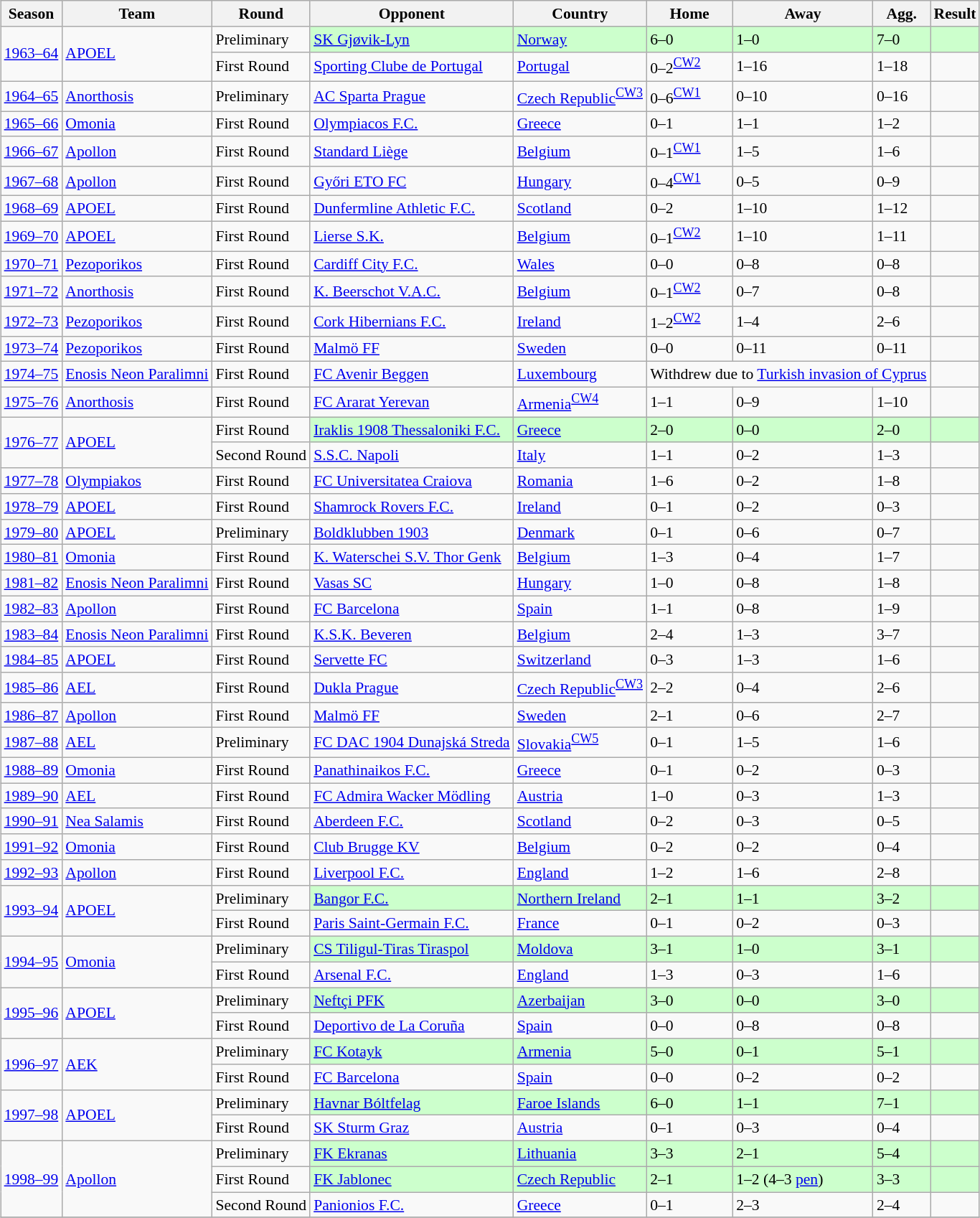<table class="wikitable sortable" style="margin:1em auto; font-size:90%;">
<tr>
<th>Season</th>
<th>Team</th>
<th>Round</th>
<th>Opponent</th>
<th>Country</th>
<th>Home</th>
<th>Away</th>
<th>Agg.</th>
<th>Result</th>
</tr>
<tr>
<td rowspan=2><a href='#'>1963–64</a></td>
<td rowspan=2><a href='#'>APOEL</a></td>
<td>Preliminary</td>
<td style="background-color:#CFC"><a href='#'>SK Gjøvik-Lyn</a></td>
<td style=background-color:#CFC><a href='#'>Norway</a></td>
<td style="background-color:#CFC">6–0</td>
<td style="background-color:#CFC">1–0</td>
<td style="background-color:#CFC">7–0</td>
<td style="background-color:#CFC" align="center"></td>
</tr>
<tr>
<td>First Round</td>
<td><a href='#'>Sporting Clube de Portugal</a></td>
<td><a href='#'>Portugal</a></td>
<td>0–2<sup><a href='#'>CW2</a></sup></td>
<td>1–16</td>
<td>1–18</td>
<td align="center"></td>
</tr>
<tr>
<td><a href='#'>1964–65</a></td>
<td><a href='#'>Anorthosis</a></td>
<td>Preliminary</td>
<td><a href='#'>AC Sparta Prague</a></td>
<td><a href='#'>Czech Republic</a><sup><a href='#'>CW3</a></sup></td>
<td>0–6<sup><a href='#'>CW1</a></sup></td>
<td>0–10</td>
<td>0–16</td>
<td style="text-align:center;"></td>
</tr>
<tr>
<td><a href='#'>1965–66</a></td>
<td><a href='#'>Omonia</a></td>
<td>First Round</td>
<td><a href='#'>Olympiacos F.C.</a></td>
<td><a href='#'>Greece</a></td>
<td>0–1</td>
<td>1–1</td>
<td>1–2</td>
<td align="center"></td>
</tr>
<tr>
<td><a href='#'>1966–67</a></td>
<td><a href='#'>Apollon</a></td>
<td>First Round</td>
<td><a href='#'>Standard Liège</a></td>
<td><a href='#'>Belgium</a></td>
<td>0–1<sup><a href='#'>CW1</a></sup></td>
<td>1–5</td>
<td>1–6</td>
<td align="center"></td>
</tr>
<tr>
<td><a href='#'>1967–68</a></td>
<td><a href='#'>Apollon</a></td>
<td>First Round</td>
<td><a href='#'>Győri ETO FC</a></td>
<td><a href='#'>Hungary</a></td>
<td>0–4<sup><a href='#'>CW1</a></sup></td>
<td>0–5</td>
<td>0–9</td>
<td align="center"></td>
</tr>
<tr>
<td><a href='#'>1968–69</a></td>
<td><a href='#'>APOEL</a></td>
<td>First Round</td>
<td><a href='#'>Dunfermline Athletic F.C.</a></td>
<td><a href='#'>Scotland</a></td>
<td>0–2</td>
<td>1–10</td>
<td>1–12</td>
<td align="center"></td>
</tr>
<tr>
<td><a href='#'>1969–70</a></td>
<td><a href='#'>APOEL</a></td>
<td>First Round</td>
<td><a href='#'>Lierse S.K.</a></td>
<td><a href='#'>Belgium</a></td>
<td>0–1<sup><a href='#'>CW2</a></sup></td>
<td>1–10</td>
<td>1–11</td>
<td align="center"></td>
</tr>
<tr>
<td><a href='#'>1970–71</a></td>
<td><a href='#'>Pezoporikos</a></td>
<td>First Round</td>
<td><a href='#'>Cardiff City F.C.</a></td>
<td><a href='#'>Wales</a></td>
<td>0–0</td>
<td>0–8</td>
<td>0–8</td>
<td align="center"></td>
</tr>
<tr>
<td><a href='#'>1971–72</a></td>
<td><a href='#'>Anorthosis</a></td>
<td>First Round</td>
<td><a href='#'>K. Beerschot V.A.C.</a></td>
<td><a href='#'>Belgium</a></td>
<td>0–1<sup><a href='#'>CW2</a></sup></td>
<td>0–7</td>
<td>0–8</td>
<td style="text-align:center;"></td>
</tr>
<tr>
<td><a href='#'>1972–73</a></td>
<td><a href='#'>Pezoporikos</a></td>
<td>First Round</td>
<td><a href='#'>Cork Hibernians F.C.</a></td>
<td><a href='#'>Ireland</a></td>
<td>1–2<sup><a href='#'>CW2</a></sup></td>
<td>1–4</td>
<td>2–6</td>
<td align="center"></td>
</tr>
<tr>
<td><a href='#'>1973–74</a></td>
<td><a href='#'>Pezoporikos</a></td>
<td>First Round</td>
<td><a href='#'>Malmö FF</a></td>
<td><a href='#'>Sweden</a></td>
<td>0–0</td>
<td>0–11</td>
<td>0–11</td>
<td align="center"></td>
</tr>
<tr>
<td><a href='#'>1974–75</a></td>
<td><a href='#'>Enosis Neon Paralimni</a></td>
<td>First Round</td>
<td><a href='#'>FC Avenir Beggen</a></td>
<td><a href='#'>Luxembourg</a></td>
<td colspan=3>Withdrew due to <a href='#'>Turkish invasion of Cyprus</a></td>
<td align="center"></td>
</tr>
<tr>
<td><a href='#'>1975–76</a></td>
<td><a href='#'>Anorthosis</a></td>
<td>First Round</td>
<td><a href='#'>FC Ararat Yerevan</a></td>
<td><a href='#'>Armenia</a><sup><a href='#'>CW4</a></sup></td>
<td>1–1</td>
<td>0–9</td>
<td>1–10</td>
<td style="text-align:center;"></td>
</tr>
<tr>
<td rowspan=2><a href='#'>1976–77</a></td>
<td rowspan=2><a href='#'>APOEL</a></td>
<td>First Round</td>
<td style="background-color:#CFC"><a href='#'>Iraklis 1908 Thessaloniki F.C.</a></td>
<td style=background-color:#CFC><a href='#'>Greece</a></td>
<td style="background-color:#CFC">2–0</td>
<td style="background-color:#CFC">0–0</td>
<td style="background-color:#CFC">2–0</td>
<td style="background-color:#CFC" align="center"></td>
</tr>
<tr>
<td>Second Round</td>
<td><a href='#'>S.S.C. Napoli</a></td>
<td><a href='#'>Italy</a></td>
<td>1–1</td>
<td>0–2</td>
<td>1–3</td>
<td align="center"></td>
</tr>
<tr>
<td><a href='#'>1977–78</a></td>
<td><a href='#'>Olympiakos</a></td>
<td>First Round</td>
<td><a href='#'>FC Universitatea Craiova</a></td>
<td><a href='#'>Romania</a></td>
<td>1–6</td>
<td>0–2</td>
<td>1–8</td>
<td style="text-align:center;"></td>
</tr>
<tr>
<td><a href='#'>1978–79</a></td>
<td><a href='#'>APOEL</a></td>
<td>First Round</td>
<td><a href='#'>Shamrock Rovers F.C.</a></td>
<td><a href='#'>Ireland</a></td>
<td>0–1</td>
<td>0–2</td>
<td>0–3</td>
<td align="center"></td>
</tr>
<tr>
<td><a href='#'>1979–80</a></td>
<td><a href='#'>APOEL</a></td>
<td>Preliminary</td>
<td><a href='#'>Boldklubben 1903</a></td>
<td><a href='#'>Denmark</a></td>
<td>0–1</td>
<td>0–6</td>
<td>0–7</td>
<td align="center"></td>
</tr>
<tr>
<td><a href='#'>1980–81</a></td>
<td><a href='#'>Omonia</a></td>
<td>First Round</td>
<td><a href='#'>K. Waterschei S.V. Thor Genk</a></td>
<td><a href='#'>Belgium</a></td>
<td>1–3</td>
<td>0–4</td>
<td>1–7</td>
<td align="center"></td>
</tr>
<tr>
<td><a href='#'>1981–82</a></td>
<td><a href='#'>Enosis Neon Paralimni</a></td>
<td>First Round</td>
<td><a href='#'>Vasas SC</a></td>
<td><a href='#'>Hungary</a></td>
<td>1–0</td>
<td>0–8</td>
<td>1–8</td>
<td align="center"></td>
</tr>
<tr>
<td><a href='#'>1982–83</a></td>
<td><a href='#'>Apollon</a></td>
<td>First Round</td>
<td><a href='#'>FC Barcelona</a></td>
<td><a href='#'>Spain</a></td>
<td>1–1</td>
<td>0–8</td>
<td>1–9</td>
<td align="center"></td>
</tr>
<tr>
<td><a href='#'>1983–84</a></td>
<td><a href='#'>Enosis Neon Paralimni</a></td>
<td>First Round</td>
<td><a href='#'>K.S.K. Beveren</a></td>
<td><a href='#'>Belgium</a></td>
<td>2–4</td>
<td>1–3</td>
<td>3–7</td>
<td align="center"></td>
</tr>
<tr>
<td><a href='#'>1984–85</a></td>
<td><a href='#'>APOEL</a></td>
<td>First Round</td>
<td><a href='#'>Servette FC</a></td>
<td><a href='#'>Switzerland</a></td>
<td>0–3</td>
<td>1–3</td>
<td>1–6</td>
<td align="center"></td>
</tr>
<tr>
<td><a href='#'>1985–86</a></td>
<td><a href='#'>AEL</a></td>
<td>First Round</td>
<td><a href='#'>Dukla Prague</a></td>
<td><a href='#'>Czech Republic</a><sup><a href='#'>CW3</a></sup></td>
<td>2–2</td>
<td>0–4</td>
<td>2–6</td>
<td align="center"></td>
</tr>
<tr>
<td><a href='#'>1986–87</a></td>
<td><a href='#'>Apollon</a></td>
<td>First Round</td>
<td><a href='#'>Malmö FF</a></td>
<td><a href='#'>Sweden</a></td>
<td>2–1</td>
<td>0–6</td>
<td>2–7</td>
<td align="center"></td>
</tr>
<tr>
<td><a href='#'>1987–88</a></td>
<td><a href='#'>AEL</a></td>
<td>Preliminary</td>
<td><a href='#'>FC DAC 1904 Dunajská Streda</a></td>
<td><a href='#'>Slovakia</a><sup><a href='#'>CW5</a></sup></td>
<td>0–1</td>
<td>1–5</td>
<td>1–6</td>
<td align="center"></td>
</tr>
<tr>
<td><a href='#'>1988–89</a></td>
<td><a href='#'>Omonia</a></td>
<td>First Round</td>
<td><a href='#'>Panathinaikos F.C.</a></td>
<td><a href='#'>Greece</a></td>
<td>0–1</td>
<td>0–2</td>
<td>0–3</td>
<td align="center"></td>
</tr>
<tr>
<td><a href='#'>1989–90</a></td>
<td><a href='#'>AEL</a></td>
<td>First Round</td>
<td><a href='#'>FC Admira Wacker Mödling</a></td>
<td><a href='#'>Austria</a></td>
<td>1–0</td>
<td>0–3</td>
<td>1–3</td>
<td align="center"></td>
</tr>
<tr>
<td><a href='#'>1990–91</a></td>
<td><a href='#'>Nea Salamis</a></td>
<td>First Round</td>
<td><a href='#'>Aberdeen F.C.</a></td>
<td><a href='#'>Scotland</a></td>
<td>0–2</td>
<td>0–3</td>
<td>0–5</td>
<td align="center"></td>
</tr>
<tr>
<td><a href='#'>1991–92</a></td>
<td><a href='#'>Omonia</a></td>
<td>First Round</td>
<td><a href='#'>Club Brugge KV</a></td>
<td><a href='#'>Belgium</a></td>
<td>0–2</td>
<td>0–2</td>
<td>0–4</td>
<td align="center"></td>
</tr>
<tr>
<td><a href='#'>1992–93</a></td>
<td><a href='#'>Apollon</a></td>
<td>First Round</td>
<td><a href='#'>Liverpool F.C.</a></td>
<td><a href='#'>England</a></td>
<td>1–2</td>
<td>1–6</td>
<td>2–8</td>
<td align="center"></td>
</tr>
<tr>
<td rowspan=2><a href='#'>1993–94</a></td>
<td rowspan=2><a href='#'>APOEL</a></td>
<td>Preliminary</td>
<td style="background-color:#CFC"><a href='#'>Bangor F.C.</a></td>
<td style=background-color:#CFC><a href='#'>Northern Ireland</a></td>
<td style="background-color:#CFC">2–1</td>
<td style="background-color:#CFC">1–1</td>
<td style="background-color:#CFC">3–2</td>
<td style="background-color:#CFC" align="center"></td>
</tr>
<tr>
<td>First Round</td>
<td><a href='#'>Paris Saint-Germain F.C.</a></td>
<td><a href='#'>France</a></td>
<td>0–1</td>
<td>0–2</td>
<td>0–3</td>
<td align="center"></td>
</tr>
<tr>
<td rowspan=2><a href='#'>1994–95</a></td>
<td rowspan=2><a href='#'>Omonia</a></td>
<td>Preliminary</td>
<td style="background-color:#CFC"><a href='#'>CS Tiligul-Tiras Tiraspol</a></td>
<td style=background-color:#CFC><a href='#'>Moldova</a></td>
<td style="background-color:#CFC">3–1</td>
<td style="background-color:#CFC">1–0</td>
<td style="background-color:#CFC">3–1</td>
<td style="background-color:#CFC" align="center"></td>
</tr>
<tr>
<td>First Round</td>
<td><a href='#'>Arsenal F.C.</a></td>
<td><a href='#'>England</a></td>
<td>1–3</td>
<td>0–3</td>
<td>1–6</td>
<td align="center"></td>
</tr>
<tr>
<td rowspan=2><a href='#'>1995–96</a></td>
<td rowspan=2><a href='#'>APOEL</a></td>
<td>Preliminary</td>
<td style="background-color:#CFC"><a href='#'>Neftçi PFK</a></td>
<td style=background-color:#CFC><a href='#'>Azerbaijan</a></td>
<td style="background-color:#CFC">3–0</td>
<td style="background-color:#CFC">0–0</td>
<td style="background-color:#CFC">3–0</td>
<td style="background-color:#CFC" align="center"></td>
</tr>
<tr>
<td>First Round</td>
<td><a href='#'>Deportivo de La Coruña</a></td>
<td><a href='#'>Spain</a></td>
<td>0–0</td>
<td>0–8</td>
<td>0–8</td>
<td align="center"></td>
</tr>
<tr>
<td rowspan=2><a href='#'>1996–97</a></td>
<td rowspan=2><a href='#'>AEK</a></td>
<td>Preliminary</td>
<td style="background-color:#CFC"><a href='#'>FC Kotayk</a></td>
<td style=background-color:#CFC><a href='#'>Armenia</a></td>
<td style="background-color:#CFC">5–0</td>
<td style="background-color:#CFC">0–1</td>
<td style="background-color:#CFC">5–1</td>
<td style="background-color:#CFC" align="center"></td>
</tr>
<tr>
<td>First Round</td>
<td><a href='#'>FC Barcelona</a></td>
<td><a href='#'>Spain</a></td>
<td>0–0</td>
<td>0–2</td>
<td>0–2</td>
<td align="center"></td>
</tr>
<tr>
<td rowspan=2><a href='#'>1997–98</a></td>
<td rowspan=2><a href='#'>APOEL</a></td>
<td>Preliminary</td>
<td style="background-color:#CFC"><a href='#'>Havnar Bóltfelag</a></td>
<td style=background-color:#CFC><a href='#'>Faroe Islands</a></td>
<td style="background-color:#CFC">6–0</td>
<td style="background-color:#CFC">1–1</td>
<td style="background-color:#CFC">7–1</td>
<td style="background-color:#CFC" align="center"></td>
</tr>
<tr>
<td>First Round</td>
<td><a href='#'>SK Sturm Graz</a></td>
<td><a href='#'>Austria</a></td>
<td>0–1</td>
<td>0–3</td>
<td>0–4</td>
<td align="center"></td>
</tr>
<tr>
<td rowspan=3><a href='#'>1998–99</a></td>
<td rowspan=3><a href='#'>Apollon</a></td>
<td>Preliminary</td>
<td style="background-color:#CFC"><a href='#'>FK Ekranas</a></td>
<td style=background-color:#CFC><a href='#'>Lithuania</a></td>
<td style="background-color:#CFC">3–3</td>
<td style="background-color:#CFC">2–1</td>
<td style="background-color:#CFC">5–4</td>
<td style="background-color:#CFC" align="center"></td>
</tr>
<tr>
<td>First Round</td>
<td style="background-color:#CFC"><a href='#'>FK Jablonec</a></td>
<td style=background-color:#CFC><a href='#'>Czech Republic</a></td>
<td style="background-color:#CFC">2–1</td>
<td style="background-color:#CFC">1–2 (4–3 <a href='#'>pen</a>)</td>
<td style="background-color:#CFC">3–3</td>
<td style="background-color:#CFC" align="center"></td>
</tr>
<tr>
<td>Second Round</td>
<td><a href='#'>Panionios F.C.</a></td>
<td><a href='#'>Greece</a></td>
<td>0–1</td>
<td>2–3</td>
<td>2–4</td>
<td align="center"></td>
</tr>
<tr>
</tr>
</table>
